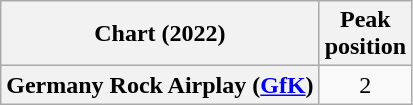<table class="wikitable sortable plainrowheaders" style="text-align:center">
<tr>
<th scope="col">Chart (2022)</th>
<th scope="col">Peak<br>position</th>
</tr>
<tr>
<th scope="row">Germany Rock Airplay (<a href='#'>GfK</a>)</th>
<td>2</td>
</tr>
</table>
